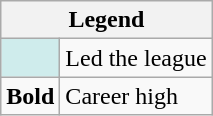<table class="wikitable mw-collapsible">
<tr>
<th colspan="2">Legend</th>
</tr>
<tr>
<td style="background:#cfecec;"></td>
<td>Led the league</td>
</tr>
<tr>
<td><strong>Bold</strong></td>
<td>Career high</td>
</tr>
</table>
